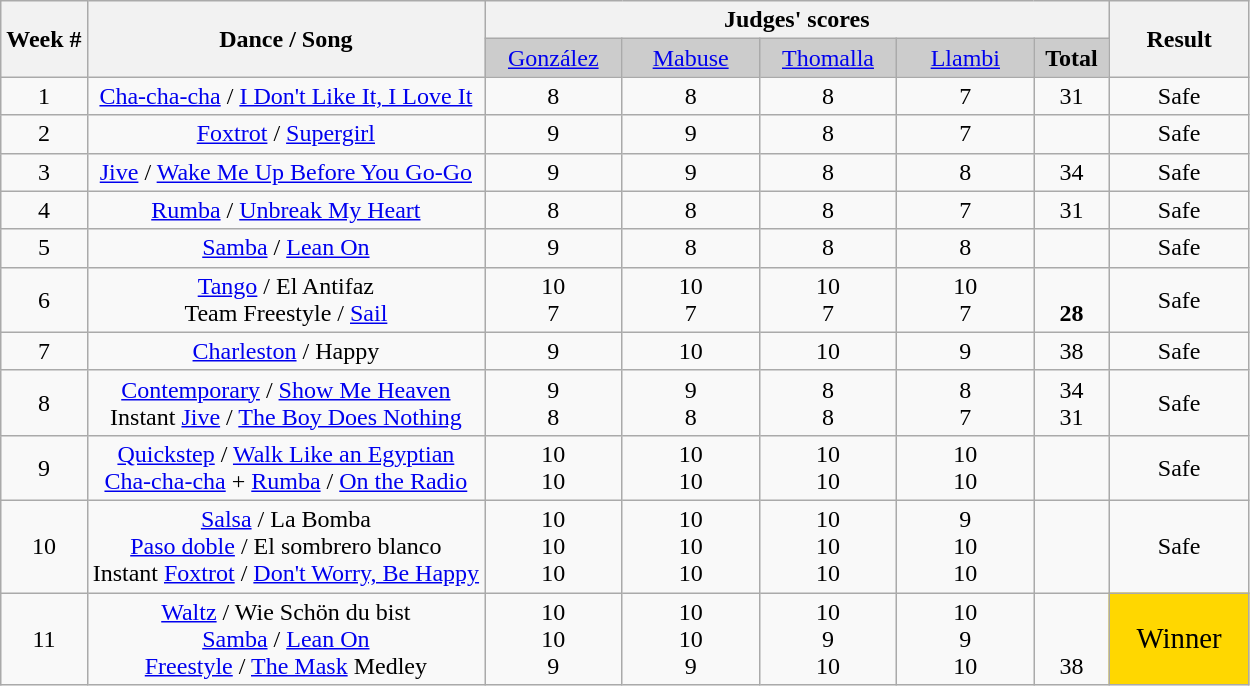<table class="wikitable collapsible collapsed">
<tr>
<th rowspan="2"><strong>Week #</strong></th>
<th rowspan="2"><strong>Dance / Song</strong></th>
<th colspan="5"><strong>Judges' scores</strong></th>
<th rowspan="2"><strong>Result</strong></th>
</tr>
<tr style="text-align:center; background:#ccc">
<td style="width:11%; "><a href='#'>González</a></td>
<td style="width:11%; "><a href='#'>Mabuse</a></td>
<td style="width:11%; "><a href='#'>Thomalla</a></td>
<td style="width:11%; "><a href='#'>Llambi</a></td>
<td style="width:6%; "><strong>Total</strong></td>
</tr>
<tr>
<td style="text-align:center;">1</td>
<td style="text-align:center;"><a href='#'>Cha-cha-cha</a> / <a href='#'>I Don't Like It, I Love It</a></td>
<td style="text-align:center;">8</td>
<td style="text-align:center;">8</td>
<td style="text-align:center;">8</td>
<td style="text-align:center;">7</td>
<td style="text-align:center;">31</td>
<td style="text-align:center;">Safe</td>
</tr>
<tr>
<td style="text-align:center;">2</td>
<td style="text-align:center;"><a href='#'>Foxtrot</a> / <a href='#'>Supergirl</a></td>
<td style="text-align:center;">9</td>
<td style="text-align:center;">9</td>
<td style="text-align:center;">8</td>
<td style="text-align:center;">7</td>
<td style="text-align:center;"><strong></strong></td>
<td style="text-align:center;">Safe</td>
</tr>
<tr>
<td style="text-align:center;">3</td>
<td style="text-align:center;"><a href='#'>Jive</a> / <a href='#'>Wake Me Up Before You Go-Go</a></td>
<td style="text-align:center;">9</td>
<td style="text-align:center;">9</td>
<td style="text-align:center;">8</td>
<td style="text-align:center;">8</td>
<td style="text-align:center;">34</td>
<td style="text-align:center;">Safe</td>
</tr>
<tr>
<td style="text-align:center;">4</td>
<td style="text-align:center;"><a href='#'>Rumba</a> / <a href='#'>Unbreak My Heart</a></td>
<td style="text-align:center;">8</td>
<td style="text-align:center;">8</td>
<td style="text-align:center;">8</td>
<td style="text-align:center;">7</td>
<td style="text-align:center;">31</td>
<td style="text-align:center;">Safe</td>
</tr>
<tr>
<td style="text-align:center;">5</td>
<td style="text-align:center;"><a href='#'>Samba</a> / <a href='#'>Lean On</a></td>
<td style="text-align:center;">9</td>
<td style="text-align:center;">8</td>
<td style="text-align:center;">8</td>
<td style="text-align:center;">8</td>
<td style="text-align:center;"><strong></strong></td>
<td style="text-align:center;">Safe</td>
</tr>
<tr>
<td style="text-align:center;">6</td>
<td style="text-align:center;"><a href='#'>Tango</a> / El Antifaz<br>Team Freestyle / <a href='#'>Sail</a></td>
<td style="text-align:center;">10<br>7</td>
<td style="text-align:center;">10<br>7</td>
<td style="text-align:center;">10<br>7</td>
<td style="text-align:center;">10<br>7</td>
<td style="text-align:center;"><strong></strong><br><strong>28</strong></td>
<td style="text-align:center;">Safe</td>
</tr>
<tr>
<td style="text-align:center;">7</td>
<td style="text-align:center;"><a href='#'>Charleston</a> / Happy</td>
<td style="text-align:center;">9</td>
<td style="text-align:center;">10</td>
<td style="text-align:center;">10</td>
<td style="text-align:center;">9</td>
<td style="text-align:center;">38</td>
<td style="text-align:center;">Safe</td>
</tr>
<tr>
<td style="text-align:center;">8</td>
<td style="text-align:center;"><a href='#'>Contemporary</a> / <a href='#'>Show Me Heaven</a><br>Instant <a href='#'>Jive</a> / <a href='#'>The Boy Does Nothing</a></td>
<td style="text-align:center;">9<br>8</td>
<td style="text-align:center;">9<br>8</td>
<td style="text-align:center;">8<br>8</td>
<td style="text-align:center;">8<br>7</td>
<td style="text-align:center;">34<br>31</td>
<td style="text-align:center;">Safe</td>
</tr>
<tr>
<td style="text-align:center;">9</td>
<td style="text-align:center;"><a href='#'>Quickstep</a> / <a href='#'>Walk Like an Egyptian</a><br><a href='#'>Cha-cha-cha</a> + <a href='#'>Rumba</a> / <a href='#'>On the Radio</a></td>
<td style="text-align:center;">10<br>10</td>
<td style="text-align:center;">10<br>10</td>
<td style="text-align:center;">10<br>10</td>
<td style="text-align:center;">10<br>10</td>
<td style="text-align:center;"><strong></strong></td>
<td style="text-align:center;">Safe</td>
</tr>
<tr>
<td style="text-align:center;">10</td>
<td style="text-align:center;"><a href='#'>Salsa</a> / La Bomba<br><a href='#'>Paso doble</a> / El sombrero blanco<br>Instant <a href='#'>Foxtrot</a> / <a href='#'>Don't Worry, Be Happy</a></td>
<td style="text-align:center;">10<br>10<br>10</td>
<td style="text-align:center;">10<br>10<br>10</td>
<td style="text-align:center;">10<br>10<br>10</td>
<td style="text-align:center;">9<br>10<br>10</td>
<td style="text-align:center;"><strong></strong></td>
<td style="text-align:center;">Safe</td>
</tr>
<tr>
<td style="text-align:center;">11</td>
<td style="text-align:center;"><a href='#'>Waltz</a> / Wie Schön du bist<br><a href='#'>Samba</a> / <a href='#'>Lean On</a><br><a href='#'>Freestyle</a> / <a href='#'>The Mask</a> Medley</td>
<td style="text-align:center;">10<br>10<br>9</td>
<td style="text-align:center;">10<br>10<br>9</td>
<td style="text-align:center;">10<br>9<br>10</td>
<td style="text-align:center;">10<br>9<br>10</td>
<td style="text-align:center;"><strong></strong><br><em></em><br>38</td>
<td style="text-align:center; width:11.25%; background:gold;"><big>Winner</big></td>
</tr>
</table>
